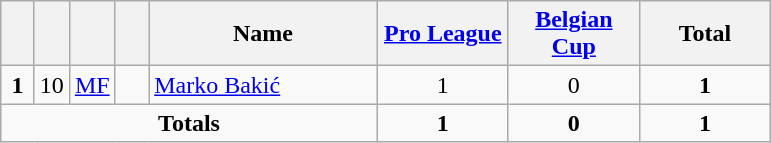<table class="wikitable" style="text-align:center">
<tr>
<th width=15></th>
<th width=15></th>
<th width=15></th>
<th width=15></th>
<th width=145>Name</th>
<th width=80><a href='#'>Pro League</a></th>
<th width=80><a href='#'>Belgian Cup</a></th>
<th width=80>Total</th>
</tr>
<tr>
<td><strong>1 </strong></td>
<td>10</td>
<td><a href='#'>MF</a></td>
<td></td>
<td align=left><a href='#'>Marko Bakić</a></td>
<td>1</td>
<td>0</td>
<td><strong>1 </strong></td>
</tr>
<tr>
<td colspan=5><strong>Totals</strong></td>
<td><strong>1 </strong></td>
<td><strong>0 </strong></td>
<td><strong>1 </strong></td>
</tr>
</table>
